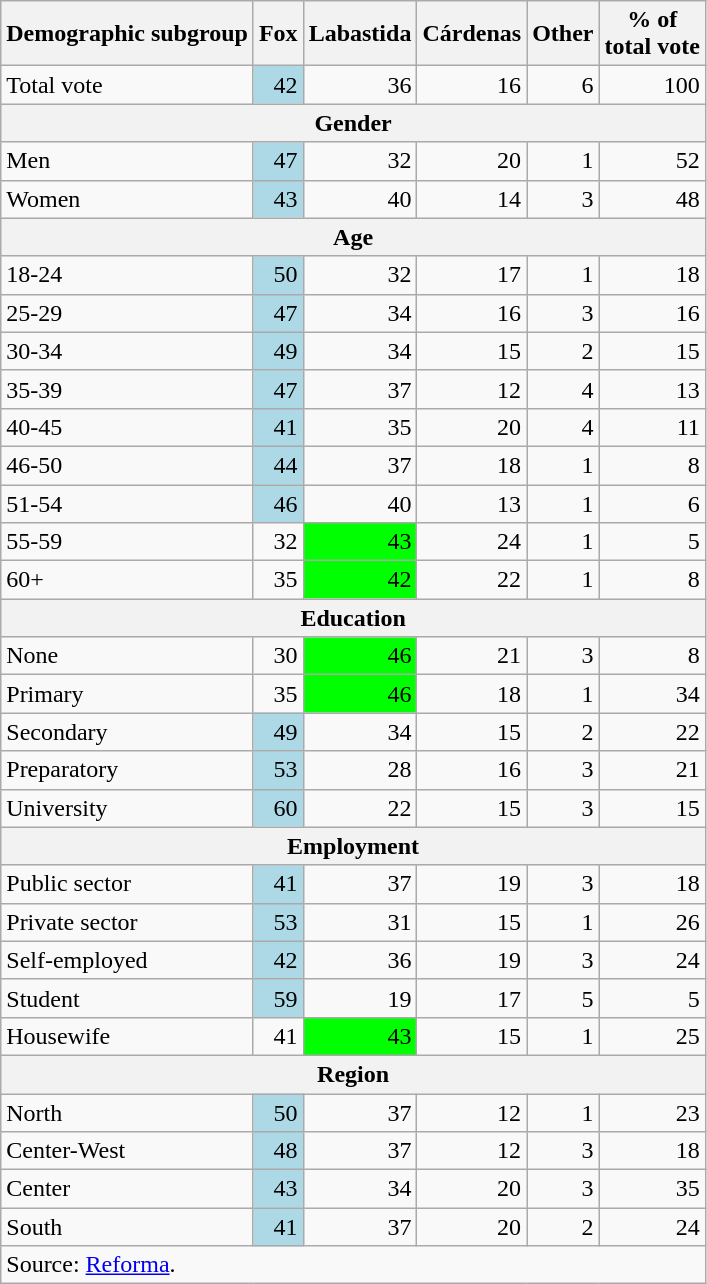<table class=wikitable>
<tr>
<th>Demographic subgroup</th>
<th>Fox</th>
<th>Labastida</th>
<th>Cárdenas</th>
<th>Other</th>
<th>% of<br>total vote</th>
</tr>
<tr>
<td>Total vote</td>
<td align=right bgcolor="Lightblue">42</td>
<td align=right>36</td>
<td align=right>16</td>
<td align=right>6</td>
<td align=right>100</td>
</tr>
<tr>
<th colspan=6>Gender</th>
</tr>
<tr>
<td>Men</td>
<td align=right bgcolor="Lightblue">47</td>
<td align=right>32</td>
<td align=right>20</td>
<td align=right>1</td>
<td align=right>52</td>
</tr>
<tr>
<td>Women</td>
<td align=right bgcolor="Lightblue">43</td>
<td align=right>40</td>
<td align=right>14</td>
<td align=right>3</td>
<td align=right>48</td>
</tr>
<tr>
<th colspan=6>Age</th>
</tr>
<tr>
<td>18-24</td>
<td align=right bgcolor="Lightblue">50</td>
<td align=right>32</td>
<td align=right>17</td>
<td align=right>1</td>
<td align=right>18</td>
</tr>
<tr>
<td>25-29</td>
<td align=right bgcolor="Lightblue">47</td>
<td align=right>34</td>
<td align=right>16</td>
<td align=right>3</td>
<td align=right>16</td>
</tr>
<tr>
<td>30-34</td>
<td align=right bgcolor="Lightblue">49</td>
<td align=right>34</td>
<td align=right>15</td>
<td align=right>2</td>
<td align=right>15</td>
</tr>
<tr>
<td>35-39</td>
<td align=right bgcolor="Lightblue">47</td>
<td align=right>37</td>
<td align=right>12</td>
<td align=right>4</td>
<td align=right>13</td>
</tr>
<tr>
<td>40-45</td>
<td align=right bgcolor="Lightblue">41</td>
<td align=right>35</td>
<td align=right>20</td>
<td align=right>4</td>
<td align=right>11</td>
</tr>
<tr>
<td>46-50</td>
<td align=right bgcolor="Lightblue">44</td>
<td align=right>37</td>
<td align=right>18</td>
<td align=right>1</td>
<td align=right>8</td>
</tr>
<tr>
<td>51-54</td>
<td align=right bgcolor="Lightblue">46</td>
<td align=right>40</td>
<td align=right>13</td>
<td align=right>1</td>
<td align=right>6</td>
</tr>
<tr>
<td>55-59</td>
<td align=right>32</td>
<td align=right bgcolor="Lime">43</td>
<td align=right>24</td>
<td align=right>1</td>
<td align=right>5</td>
</tr>
<tr>
<td>60+</td>
<td align=right>35</td>
<td align=right bgcolor="Lime">42</td>
<td align=right>22</td>
<td align=right>1</td>
<td align=right>8</td>
</tr>
<tr>
<th colspan=6>Education</th>
</tr>
<tr>
<td>None</td>
<td align=right>30</td>
<td align=right bgcolor="Lime">46</td>
<td align=right>21</td>
<td align=right>3</td>
<td align=right>8</td>
</tr>
<tr>
<td>Primary</td>
<td align=right>35</td>
<td align=right bgcolor="Lime">46</td>
<td align=right>18</td>
<td align=right>1</td>
<td align=right>34</td>
</tr>
<tr>
<td>Secondary</td>
<td align=right bgcolor="Lightblue">49</td>
<td align=right>34</td>
<td align=right>15</td>
<td align=right>2</td>
<td align=right>22</td>
</tr>
<tr>
<td>Preparatory</td>
<td align=right bgcolor="Lightblue">53</td>
<td align=right>28</td>
<td align=right>16</td>
<td align=right>3</td>
<td align=right>21</td>
</tr>
<tr>
<td>University</td>
<td align=right bgcolor="Lightblue">60</td>
<td align=right>22</td>
<td align=right>15</td>
<td align=right>3</td>
<td align=right>15</td>
</tr>
<tr>
<th colspan=6>Employment</th>
</tr>
<tr>
<td>Public sector</td>
<td align=right bgcolor="Lightblue">41</td>
<td align=right>37</td>
<td align=right>19</td>
<td align=right>3</td>
<td align=right>18</td>
</tr>
<tr>
<td>Private sector</td>
<td align=right bgcolor="Lightblue">53</td>
<td align=right>31</td>
<td align=right>15</td>
<td align=right>1</td>
<td align=right>26</td>
</tr>
<tr>
<td>Self-employed</td>
<td align=right bgcolor="Lightblue">42</td>
<td align=right>36</td>
<td align=right>19</td>
<td align=right>3</td>
<td align=right>24</td>
</tr>
<tr>
<td>Student</td>
<td align=right bgcolor="Lightblue">59</td>
<td align=right>19</td>
<td align=right>17</td>
<td align=right>5</td>
<td align=right>5</td>
</tr>
<tr>
<td>Housewife</td>
<td align=right>41</td>
<td align=right bgcolor="Lime">43</td>
<td align=right>15</td>
<td align=right>1</td>
<td align=right>25</td>
</tr>
<tr>
<th colspan=6>Region</th>
</tr>
<tr>
<td>North</td>
<td align=right bgcolor="Lightblue">50</td>
<td align=right>37</td>
<td align=right>12</td>
<td align=right>1</td>
<td align=right>23</td>
</tr>
<tr>
<td>Center-West</td>
<td align=right bgcolor="Lightblue">48</td>
<td align=right>37</td>
<td align=right>12</td>
<td align=right>3</td>
<td align=right>18</td>
</tr>
<tr>
<td>Center</td>
<td align=right bgcolor="Lightblue">43</td>
<td align=right>34</td>
<td align=right>20</td>
<td align=right>3</td>
<td align=right>35</td>
</tr>
<tr>
<td>South</td>
<td align=right bgcolor="Lightblue">41</td>
<td align=right>37</td>
<td align=right>20</td>
<td align=right>2</td>
<td align=right>24</td>
</tr>
<tr>
<td align=left colspan=6>Source: <a href='#'>Reforma</a>.</td>
</tr>
</table>
